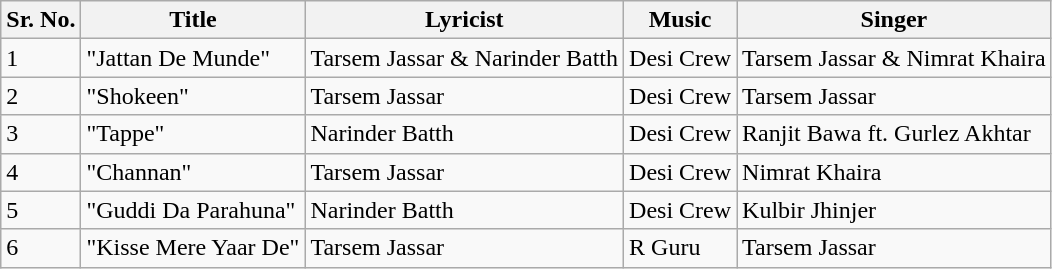<table class="wikitable">
<tr>
<th>Sr. No.</th>
<th>Title</th>
<th>Lyricist</th>
<th>Music</th>
<th>Singer</th>
</tr>
<tr>
<td>1</td>
<td>"Jattan De Munde"</td>
<td>Tarsem Jassar & Narinder Batth</td>
<td>Desi Crew</td>
<td>Tarsem Jassar & Nimrat Khaira</td>
</tr>
<tr>
<td>2</td>
<td>"Shokeen"</td>
<td>Tarsem Jassar</td>
<td>Desi Crew</td>
<td>Tarsem Jassar</td>
</tr>
<tr>
<td>3</td>
<td>"Tappe"</td>
<td>Narinder Batth</td>
<td>Desi Crew</td>
<td>Ranjit Bawa ft. Gurlez Akhtar</td>
</tr>
<tr>
<td>4</td>
<td>"Channan"</td>
<td>Tarsem Jassar</td>
<td>Desi Crew</td>
<td>Nimrat Khaira</td>
</tr>
<tr>
<td>5</td>
<td>"Guddi Da Parahuna"</td>
<td>Narinder Batth</td>
<td>Desi Crew</td>
<td>Kulbir Jhinjer</td>
</tr>
<tr>
<td>6</td>
<td>"Kisse Mere Yaar De"</td>
<td>Tarsem Jassar</td>
<td>R Guru</td>
<td>Tarsem Jassar</td>
</tr>
</table>
